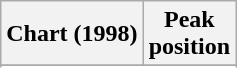<table class="wikitable sortable plainrowheaders" style="text-align:center">
<tr>
<th scope="col">Chart (1998)</th>
<th scope="col">Peak<br>position</th>
</tr>
<tr>
</tr>
<tr>
</tr>
<tr>
</tr>
<tr>
</tr>
<tr>
</tr>
</table>
